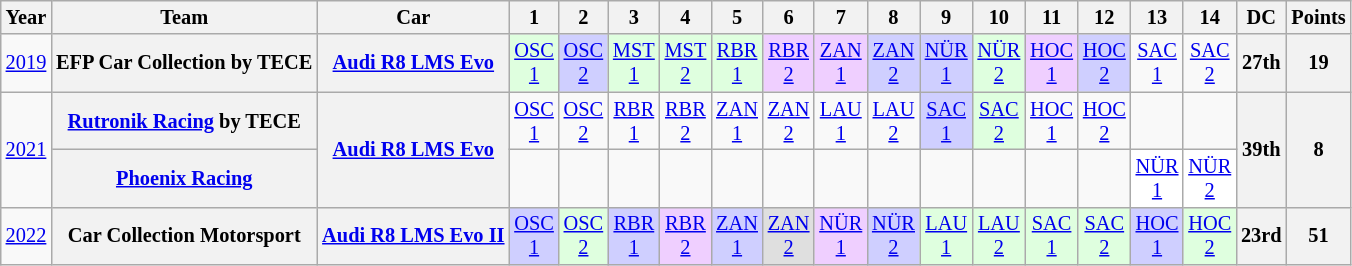<table class="wikitable" style="text-align:center; font-size:85%">
<tr>
<th>Year</th>
<th>Team</th>
<th>Car</th>
<th>1</th>
<th>2</th>
<th>3</th>
<th>4</th>
<th>5</th>
<th>6</th>
<th>7</th>
<th>8</th>
<th>9</th>
<th>10</th>
<th>11</th>
<th>12</th>
<th>13</th>
<th>14</th>
<th>DC</th>
<th>Points</th>
</tr>
<tr>
<td><a href='#'>2019</a></td>
<th nowrap>EFP Car Collection by TECE</th>
<th nowrap><a href='#'>Audi R8 LMS Evo</a></th>
<td bgcolor="#DFFFDF"><a href='#'>OSC<br>1</a><br></td>
<td bgcolor="#CFCFFF"><a href='#'>OSC<br>2</a><br></td>
<td bgcolor="#DFFFDF"><a href='#'>MST<br>1</a><br></td>
<td bgcolor="#DFFFDF"><a href='#'>MST<br>2</a><br></td>
<td bgcolor="#DFFFDF"><a href='#'>RBR<br>1</a><br></td>
<td bgcolor="#EFCFFF"><a href='#'>RBR<br>2</a><br></td>
<td bgcolor="#EFCFFF"><a href='#'>ZAN<br>1</a><br></td>
<td bgcolor="#CFCFFF"><a href='#'>ZAN<br>2</a><br></td>
<td bgcolor="#CFCFFF"><a href='#'>NÜR<br>1</a><br></td>
<td bgcolor="#DFFFDF"><a href='#'>NÜR<br>2</a><br></td>
<td bgcolor="#EFCFFF"><a href='#'>HOC<br>1</a><br></td>
<td bgcolor="#CFCFFF"><a href='#'>HOC<br>2</a><br></td>
<td><a href='#'>SAC<br>1</a></td>
<td><a href='#'>SAC<br>2</a></td>
<th>27th</th>
<th>19</th>
</tr>
<tr>
<td rowspan="2"><a href='#'>2021</a></td>
<th><a href='#'>Rutronik Racing</a> by TECE</th>
<th rowspan="2"><a href='#'>Audi R8 LMS Evo</a></th>
<td><a href='#'>OSC<br>1</a></td>
<td><a href='#'>OSC<br>2</a></td>
<td><a href='#'>RBR<br>1</a></td>
<td><a href='#'>RBR<br>2</a></td>
<td><a href='#'>ZAN<br>1</a></td>
<td><a href='#'>ZAN<br>2</a></td>
<td><a href='#'>LAU<br>1</a></td>
<td><a href='#'>LAU<br>2</a></td>
<td style="background:#CFCFFF;"><a href='#'>SAC<br>1</a><br></td>
<td style="background:#DFFFDF;"><a href='#'>SAC<br>2</a><br></td>
<td><a href='#'>HOC<br>1</a></td>
<td><a href='#'>HOC<br>2</a></td>
<td></td>
<td></td>
<th rowspan="2">39th</th>
<th rowspan="2">8</th>
</tr>
<tr>
<th><a href='#'>Phoenix Racing</a></th>
<td></td>
<td></td>
<td></td>
<td></td>
<td></td>
<td></td>
<td></td>
<td></td>
<td></td>
<td></td>
<td></td>
<td></td>
<td style="background:#FFFFFF;"><a href='#'>NÜR<br>1</a><br></td>
<td style="background:#FFFFFF;"><a href='#'>NÜR<br>2</a><br></td>
</tr>
<tr>
<td><a href='#'>2022</a></td>
<th>Car Collection Motorsport</th>
<th><a href='#'>Audi R8 LMS Evo II</a></th>
<td style="background:#CFCFFF;"><a href='#'>OSC<br>1</a><br></td>
<td style="background:#DFFFDF;"><a href='#'>OSC<br>2</a><br></td>
<td style="background:#CFCFFF;"><a href='#'>RBR<br>1</a><br></td>
<td style="background:#EFCFFF;"><a href='#'>RBR<br>2</a><br></td>
<td style="background:#CFCFFF;"><a href='#'>ZAN<br>1</a><br></td>
<td style="background:#DFDFDF;"><a href='#'>ZAN<br>2</a><br></td>
<td style="background:#EFCFFF;"><a href='#'>NÜR<br>1</a><br></td>
<td style="background:#CFCFFF;"><a href='#'>NÜR<br>2</a><br></td>
<td style="background:#DFFFDF;"><a href='#'>LAU<br>1</a><br></td>
<td style="background:#DFFFDF;"><a href='#'>LAU<br>2</a><br></td>
<td style="background:#DFFFDF;"><a href='#'>SAC<br>1</a><br></td>
<td style="background:#DFFFDF;"><a href='#'>SAC<br>2</a><br></td>
<td style="background:#CFCFFF;"><a href='#'>HOC<br>1</a><br></td>
<td style="background:#DFFFDF;"><a href='#'>HOC<br>2</a><br></td>
<th>23rd</th>
<th>51</th>
</tr>
</table>
